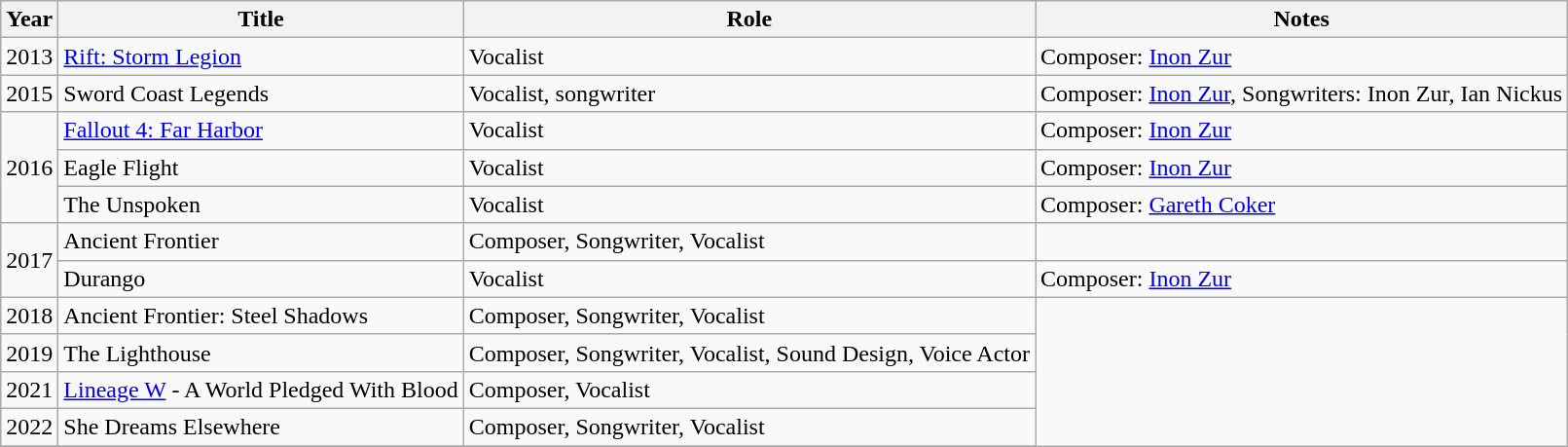<table class="wikitable sortable">
<tr>
<th>Year</th>
<th>Title</th>
<th>Role</th>
<th class="unsortable">Notes</th>
</tr>
<tr>
<td>2013</td>
<td><a href='#'>Rift: Storm Legion</a></td>
<td>Vocalist</td>
<td>Composer: <a href='#'>Inon Zur</a></td>
</tr>
<tr>
<td>2015</td>
<td>Sword Coast Legends</td>
<td>Vocalist, songwriter</td>
<td>Composer: <a href='#'>Inon Zur</a>, Songwriters: Inon Zur, Ian Nickus</td>
</tr>
<tr>
<td rowspan="3">2016</td>
<td><a href='#'>Fallout 4: Far Harbor</a></td>
<td>Vocalist</td>
<td>Composer: <a href='#'>Inon Zur</a></td>
</tr>
<tr>
<td>Eagle Flight</td>
<td>Vocalist</td>
<td>Composer: <a href='#'>Inon Zur</a></td>
</tr>
<tr>
<td>The Unspoken</td>
<td>Vocalist</td>
<td>Composer: <a href='#'>Gareth Coker</a></td>
</tr>
<tr>
<td rowspan="2">2017</td>
<td>Ancient Frontier</td>
<td>Composer, Songwriter, Vocalist</td>
</tr>
<tr>
<td>Durango</td>
<td>Vocalist</td>
<td>Composer: <a href='#'>Inon Zur</a></td>
</tr>
<tr>
<td>2018</td>
<td>Ancient Frontier: Steel Shadows</td>
<td>Composer, Songwriter, Vocalist</td>
</tr>
<tr>
<td rowspan="1">2019</td>
<td>The Lighthouse</td>
<td>Composer, Songwriter, Vocalist, Sound Design, Voice Actor</td>
</tr>
<tr>
<td rowspan="1">2021</td>
<td><a href='#'>Lineage W</a> - A World Pledged With Blood</td>
<td>Composer, Vocalist</td>
</tr>
<tr>
<td rowspan="1">2022</td>
<td>She Dreams Elsewhere</td>
<td>Composer, Songwriter, Vocalist</td>
</tr>
<tr>
</tr>
</table>
